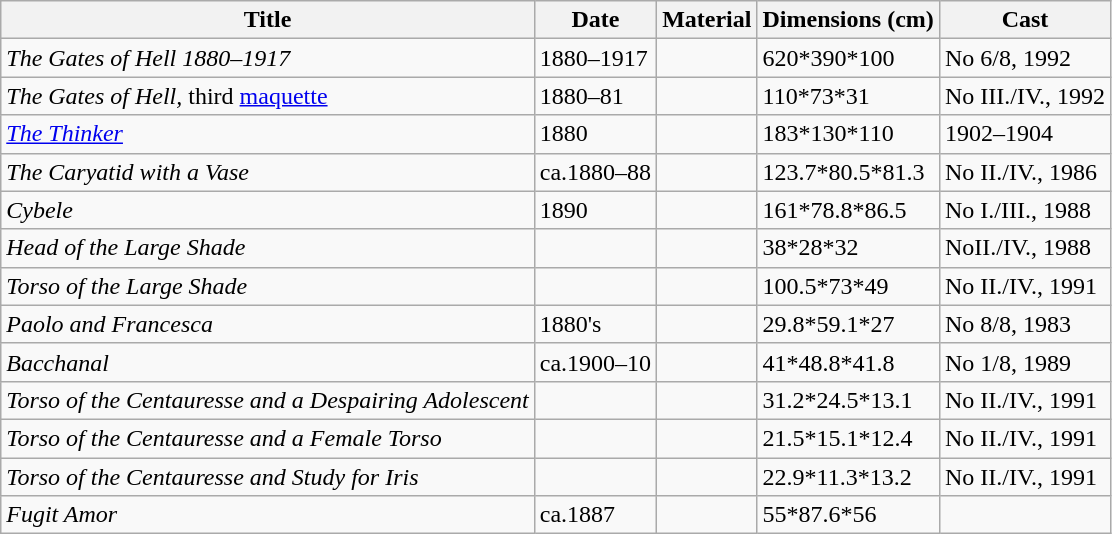<table class="wikitable">
<tr>
<th>Title</th>
<th>Date</th>
<th>Material</th>
<th>Dimensions (cm)</th>
<th>Cast</th>
</tr>
<tr>
<td><em>The Gates of Hell 1880–1917</em></td>
<td>1880–1917</td>
<td><br></td>
<td>620*390*100</td>
<td>No 6/8, 1992</td>
</tr>
<tr>
<td><em>The Gates of Hell,</em> third <a href='#'>maquette</a></td>
<td>1880–81</td>
<td><br></td>
<td>110*73*31</td>
<td>No III./IV., 1992</td>
</tr>
<tr>
<td><em><a href='#'>The Thinker</a></em></td>
<td>1880</td>
<td><br></td>
<td>183*130*110</td>
<td>1902–1904</td>
</tr>
<tr>
<td><em>The Caryatid with a Vase</em></td>
<td>ca.1880–88</td>
<td><br></td>
<td>123.7*80.5*81.3</td>
<td>No II./IV., 1986</td>
</tr>
<tr>
<td><em>Cybele</em></td>
<td>1890</td>
<td><br></td>
<td>161*78.8*86.5</td>
<td>No I./III., 1988</td>
</tr>
<tr>
<td><em>Head of the Large Shade</em></td>
<td></td>
<td><br></td>
<td>38*28*32</td>
<td>NoII./IV., 1988</td>
</tr>
<tr>
<td><em>Torso of the Large Shade</em></td>
<td></td>
<td><br></td>
<td>100.5*73*49</td>
<td>No II./IV., 1991</td>
</tr>
<tr>
<td><em>Paolo and Francesca</em></td>
<td>1880's</td>
<td><br></td>
<td>29.8*59.1*27</td>
<td>No 8/8, 1983</td>
</tr>
<tr>
<td><em>Bacchanal</em></td>
<td>ca.1900–10</td>
<td><br></td>
<td>41*48.8*41.8</td>
<td>No 1/8, 1989</td>
</tr>
<tr>
<td><em>Torso of the Centauresse and a Despairing Adolescent</em></td>
<td></td>
<td><br></td>
<td>31.2*24.5*13.1</td>
<td>No II./IV., 1991</td>
</tr>
<tr>
<td><em>Torso of the Centauresse and a Female Torso</em></td>
<td></td>
<td><br></td>
<td>21.5*15.1*12.4</td>
<td>No II./IV., 1991</td>
</tr>
<tr>
<td><em>Torso of the Centauresse and Study for Iris</em></td>
<td></td>
<td><br></td>
<td>22.9*11.3*13.2</td>
<td>No II./IV., 1991</td>
</tr>
<tr>
<td><em>Fugit Amor</em></td>
<td>ca.1887</td>
<td><br></td>
<td>55*87.6*56</td>
<td></td>
</tr>
</table>
